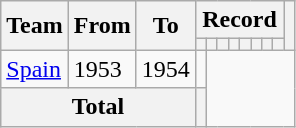<table class=wikitable style="text-align: center;">
<tr>
<th rowspan=2>Team</th>
<th rowspan=2>From</th>
<th rowspan=2>To</th>
<th colspan=8>Record</th>
<th rowspan=2></th>
</tr>
<tr>
<th></th>
<th></th>
<th></th>
<th></th>
<th></th>
<th></th>
<th></th>
<th></th>
</tr>
<tr>
<td align=left><a href='#'>Spain</a></td>
<td align=left>1953</td>
<td align=left>1954<br></td>
<td></td>
</tr>
<tr>
<th colspan=3>Total<br></th>
<th></th>
</tr>
</table>
